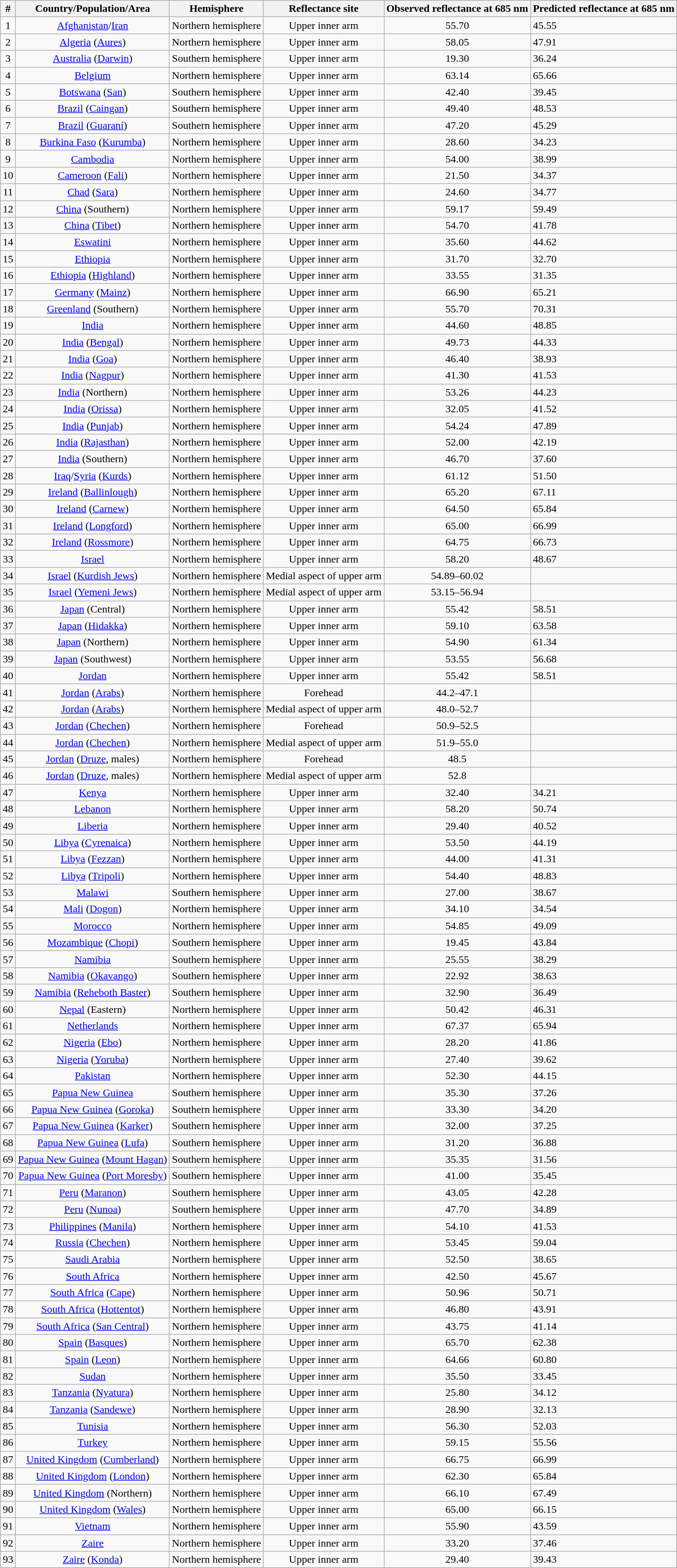<table class="wikitable sortable">
<tr align=center>
<th>#</th>
<th>Country/Population/Area</th>
<th>Hemisphere</th>
<th>Reflectance site</th>
<th>Observed reflectance at 685 nm</th>
<th>Predicted reflectance at 685 nm</th>
</tr>
<tr>
<td align=center>1</td>
<td align=center><a href='#'>Afghanistan</a>/<a href='#'>Iran</a></td>
<td align=center>Northern hemisphere</td>
<td align=center>Upper inner arm</td>
<td align=center>55.70</td>
<td>45.55</td>
</tr>
<tr>
<td align=center>2</td>
<td align=center><a href='#'>Algeria</a> (<a href='#'>Aures</a>)</td>
<td align=center>Northern hemisphere</td>
<td align=center>Upper inner arm</td>
<td align=center>58.05</td>
<td>47.91</td>
</tr>
<tr>
<td align=center>3</td>
<td align=center><a href='#'>Australia</a> (<a href='#'>Darwin</a>)</td>
<td align=center>Southern hemisphere</td>
<td align=center>Upper inner arm</td>
<td align=center>19.30</td>
<td>36.24</td>
</tr>
<tr>
<td align=center>4</td>
<td align=center><a href='#'>Belgium</a></td>
<td align=center>Northern hemisphere</td>
<td align=center>Upper inner arm</td>
<td align=center>63.14</td>
<td>65.66</td>
</tr>
<tr>
<td align=center>5</td>
<td align=center><a href='#'>Botswana</a> (<a href='#'>San</a>)</td>
<td align=center>Southern hemisphere</td>
<td align=center>Upper inner arm</td>
<td align=center>42.40</td>
<td>39.45</td>
</tr>
<tr>
<td align=center>6</td>
<td align=center><a href='#'>Brazil</a> (<a href='#'>Caingan</a>)</td>
<td align=center>Southern hemisphere</td>
<td align=center>Upper inner arm</td>
<td align=center>49.40</td>
<td>48.53</td>
</tr>
<tr>
<td align=center>7</td>
<td align=center><a href='#'>Brazil</a> (<a href='#'>Guaraní</a>)</td>
<td align=center>Southern hemisphere</td>
<td align=center>Upper inner arm</td>
<td align=center>47.20</td>
<td>45.29</td>
</tr>
<tr>
<td align=center>8</td>
<td align=center><a href='#'>Burkina Faso</a> (<a href='#'>Kurumba</a>)</td>
<td align=center>Northern hemisphere</td>
<td align=center>Upper inner arm</td>
<td align=center>28.60</td>
<td>34.23</td>
</tr>
<tr>
<td align=center>9</td>
<td align=center><a href='#'>Cambodia</a></td>
<td align=center>Northern hemisphere</td>
<td align=center>Upper inner arm</td>
<td align=center>54.00</td>
<td>38.99</td>
</tr>
<tr>
<td align=center>10</td>
<td align=center><a href='#'>Cameroon</a> (<a href='#'>Fali</a>)</td>
<td align=center>Northern hemisphere</td>
<td align=center>Upper inner arm</td>
<td align=center>21.50</td>
<td>34.37</td>
</tr>
<tr>
<td align=center>11</td>
<td align=center><a href='#'>Chad</a> (<a href='#'>Sara</a>)</td>
<td align=center>Northern hemisphere</td>
<td align=center>Upper inner arm</td>
<td align=center>24.60</td>
<td>34.77</td>
</tr>
<tr>
<td align=center>12</td>
<td align=center><a href='#'>China</a> (Southern)</td>
<td align=center>Northern hemisphere</td>
<td align=center>Upper inner arm</td>
<td align=center>59.17</td>
<td>59.49</td>
</tr>
<tr>
<td align=center>13</td>
<td align=center><a href='#'>China</a> (<a href='#'>Tibet</a>)</td>
<td align=center>Northern hemisphere</td>
<td align=center>Upper inner arm</td>
<td align=center>54.70</td>
<td>41.78</td>
</tr>
<tr>
<td align=center>14</td>
<td align=center><a href='#'>Eswatini</a></td>
<td align=center>Northern hemisphere</td>
<td align=center>Upper inner arm</td>
<td align=center>35.60</td>
<td>44.62</td>
</tr>
<tr>
<td align=center>15</td>
<td align=center><a href='#'>Ethiopia</a></td>
<td align=center>Northern hemisphere</td>
<td align=center>Upper inner arm</td>
<td align=center>31.70</td>
<td>32.70</td>
</tr>
<tr>
<td align=center>16</td>
<td align=center><a href='#'>Ethiopia</a> (<a href='#'>Highland</a>)</td>
<td align=center>Northern hemisphere</td>
<td align=center>Upper inner arm</td>
<td align=center>33.55</td>
<td>31.35</td>
</tr>
<tr>
<td align=center>17</td>
<td align=center><a href='#'>Germany</a> (<a href='#'>Mainz</a>)</td>
<td align=center>Northern hemisphere</td>
<td align=center>Upper inner arm</td>
<td align=center>66.90</td>
<td>65.21</td>
</tr>
<tr>
<td align=center>18</td>
<td align=center><a href='#'>Greenland</a> (Southern)</td>
<td align=center>Northern hemisphere</td>
<td align=center>Upper inner arm</td>
<td align=center>55.70</td>
<td>70.31</td>
</tr>
<tr>
<td align=center>19</td>
<td align=center><a href='#'>India</a></td>
<td align=center>Northern hemisphere</td>
<td align=center>Upper inner arm</td>
<td align=center>44.60</td>
<td>48.85</td>
</tr>
<tr>
<td align=center>20</td>
<td align=center><a href='#'>India</a> (<a href='#'>Bengal</a>)</td>
<td align=center>Northern hemisphere</td>
<td align=center>Upper inner arm</td>
<td align=center>49.73</td>
<td>44.33</td>
</tr>
<tr>
<td align=center>21</td>
<td align=center><a href='#'>India</a> (<a href='#'>Goa</a>)</td>
<td align=center>Northern hemisphere</td>
<td align=center>Upper inner arm</td>
<td align=center>46.40</td>
<td>38.93</td>
</tr>
<tr>
<td align=center>22</td>
<td align=center><a href='#'>India</a> (<a href='#'>Nagpur</a>)</td>
<td align=center>Northern hemisphere</td>
<td align=center>Upper inner arm</td>
<td align=center>41.30</td>
<td>41.53</td>
</tr>
<tr>
<td align=center>23</td>
<td align=center><a href='#'>India</a> (Northern)</td>
<td align=center>Northern hemisphere</td>
<td align=center>Upper inner arm</td>
<td align=center>53.26</td>
<td>44.23</td>
</tr>
<tr>
<td align=center>24</td>
<td align=center><a href='#'>India</a> (<a href='#'>Orissa</a>)</td>
<td align=center>Northern hemisphere</td>
<td align=center>Upper inner arm</td>
<td align=center>32.05</td>
<td>41.52</td>
</tr>
<tr>
<td align=center>25</td>
<td align=center><a href='#'>India</a> (<a href='#'>Punjab</a>)</td>
<td align=center>Northern hemisphere</td>
<td align=center>Upper inner arm</td>
<td align=center>54.24</td>
<td>47.89</td>
</tr>
<tr>
<td align=center>26</td>
<td align=center><a href='#'>India</a> (<a href='#'>Rajasthan</a>)</td>
<td align=center>Northern hemisphere</td>
<td align=center>Upper inner arm</td>
<td align=center>52.00</td>
<td>42.19</td>
</tr>
<tr>
<td align=center>27</td>
<td align=center><a href='#'>India</a> (Southern)</td>
<td align=center>Northern hemisphere</td>
<td align=center>Upper inner arm</td>
<td align=center>46.70</td>
<td>37.60</td>
</tr>
<tr>
<td align=center>28</td>
<td align=center><a href='#'>Iraq</a>/<a href='#'>Syria</a> (<a href='#'>Kurds</a>)</td>
<td align=center>Northern hemisphere</td>
<td align=center>Upper inner arm</td>
<td align=center>61.12</td>
<td>51.50</td>
</tr>
<tr>
<td align=center>29</td>
<td align=center><a href='#'>Ireland</a> (<a href='#'>Ballinlough</a>)</td>
<td align=center>Northern hemisphere</td>
<td align=center>Upper inner arm</td>
<td align=center>65.20</td>
<td>67.11</td>
</tr>
<tr>
<td align=center>30</td>
<td align=center><a href='#'>Ireland</a> (<a href='#'>Carnew</a>)</td>
<td align=center>Northern hemisphere</td>
<td align=center>Upper inner arm</td>
<td align=center>64.50</td>
<td>65.84</td>
</tr>
<tr>
<td align=center>31</td>
<td align=center><a href='#'>Ireland</a> (<a href='#'>Longford</a>)</td>
<td align=center>Northern hemisphere</td>
<td align=center>Upper inner arm</td>
<td align=center>65.00</td>
<td>66.99</td>
</tr>
<tr>
<td align=center>32</td>
<td align=center><a href='#'>Ireland</a> (<a href='#'>Rossmore</a>)</td>
<td align=center>Northern hemisphere</td>
<td align=center>Upper inner arm</td>
<td align=center>64.75</td>
<td>66.73</td>
</tr>
<tr>
<td align=center>33</td>
<td align=center><a href='#'>Israel</a></td>
<td align=center>Northern hemisphere</td>
<td align=center>Upper inner arm</td>
<td align=center>58.20</td>
<td>48.67</td>
</tr>
<tr>
<td align=center>34</td>
<td align=center><a href='#'>Israel</a> (<a href='#'>Kurdish Jews</a>)</td>
<td align=center>Northern hemisphere</td>
<td align=center>Medial aspect of upper arm</td>
<td align=center>54.89–60.02</td>
<td></td>
</tr>
<tr>
<td align=center>35</td>
<td align=center><a href='#'>Israel</a> (<a href='#'>Yemeni Jews</a>)</td>
<td align=center>Northern hemisphere</td>
<td align=center>Medial aspect of upper arm</td>
<td align=center>53.15–56.94</td>
<td></td>
</tr>
<tr>
<td align=center>36</td>
<td align=center><a href='#'>Japan</a> (Central)</td>
<td align=center>Northern hemisphere</td>
<td align=center>Upper inner arm</td>
<td align=center>55.42</td>
<td>58.51</td>
</tr>
<tr>
<td align=center>37</td>
<td align=center><a href='#'>Japan</a> (<a href='#'>Hidakka</a>)</td>
<td align=center>Northern hemisphere</td>
<td align=center>Upper inner arm</td>
<td align=center>59.10</td>
<td>63.58</td>
</tr>
<tr>
<td align=center>38</td>
<td align=center><a href='#'>Japan</a> (Northern)</td>
<td align=center>Northern hemisphere</td>
<td align=center>Upper inner arm</td>
<td align=center>54.90</td>
<td>61.34</td>
</tr>
<tr>
<td align=center>39</td>
<td align=center><a href='#'>Japan</a> (Southwest)</td>
<td align=center>Northern hemisphere</td>
<td align=center>Upper inner arm</td>
<td align=center>53.55</td>
<td>56.68</td>
</tr>
<tr>
<td align=center>40</td>
<td align=center><a href='#'>Jordan</a></td>
<td align=center>Northern hemisphere</td>
<td align=center>Upper inner arm</td>
<td align=center>55.42</td>
<td>58.51</td>
</tr>
<tr>
<td align=center>41</td>
<td align=center><a href='#'>Jordan</a> (<a href='#'>Arabs</a>)</td>
<td align=center>Northern hemisphere</td>
<td align=center>Forehead</td>
<td align=center>44.2–47.1</td>
<td></td>
</tr>
<tr>
<td align=center>42</td>
<td align=center><a href='#'>Jordan</a> (<a href='#'>Arabs</a>)</td>
<td align=center>Northern hemisphere</td>
<td align=center>Medial aspect of upper arm</td>
<td align=center>48.0–52.7</td>
<td></td>
</tr>
<tr>
<td align=center>43</td>
<td align=center><a href='#'>Jordan</a> (<a href='#'>Chechen</a>)</td>
<td align=center>Northern hemisphere</td>
<td align=center>Forehead</td>
<td align=center>50.9–52.5</td>
<td></td>
</tr>
<tr>
<td align=center>44</td>
<td align=center><a href='#'>Jordan</a> (<a href='#'>Chechen</a>)</td>
<td align=center>Northern hemisphere</td>
<td align=center>Medial aspect of upper arm</td>
<td align=center>51.9–55.0</td>
<td></td>
</tr>
<tr>
<td align=center>45</td>
<td align=center><a href='#'>Jordan</a> (<a href='#'>Druze</a>, males)</td>
<td align=center>Northern hemisphere</td>
<td align=center>Forehead</td>
<td align=center>48.5</td>
<td></td>
</tr>
<tr>
<td align=center>46</td>
<td align=center><a href='#'>Jordan</a> (<a href='#'>Druze</a>, males)</td>
<td align=center>Northern hemisphere</td>
<td align=center>Medial aspect of upper arm</td>
<td align=center>52.8</td>
<td></td>
</tr>
<tr>
<td align=center>47</td>
<td align=center><a href='#'>Kenya</a></td>
<td align=center>Northern hemisphere</td>
<td align=center>Upper inner arm</td>
<td align=center>32.40</td>
<td>34.21</td>
</tr>
<tr>
<td align=center>48</td>
<td align=center><a href='#'>Lebanon</a></td>
<td align=center>Northern hemisphere</td>
<td align=center>Upper inner arm</td>
<td align=center>58.20</td>
<td>50.74</td>
</tr>
<tr>
<td align=center>49</td>
<td align=center><a href='#'>Liberia</a></td>
<td align=center>Northern hemisphere</td>
<td align=center>Upper inner arm</td>
<td align=center>29.40</td>
<td>40.52</td>
</tr>
<tr>
<td align=center>50</td>
<td align=center><a href='#'>Libya</a> (<a href='#'>Cyrenaica</a>)</td>
<td align=center>Northern hemisphere</td>
<td align=center>Upper inner arm</td>
<td align=center>53.50</td>
<td>44.19</td>
</tr>
<tr>
<td align=center>51</td>
<td align=center><a href='#'>Libya</a> (<a href='#'>Fezzan</a>)</td>
<td align=center>Northern hemisphere</td>
<td align=center>Upper inner arm</td>
<td align=center>44.00</td>
<td>41.31</td>
</tr>
<tr>
<td align=center>52</td>
<td align=center><a href='#'>Libya</a> (<a href='#'>Tripoli</a>)</td>
<td align=center>Northern hemisphere</td>
<td align=center>Upper inner arm</td>
<td align=center>54.40</td>
<td>48.83</td>
</tr>
<tr>
<td align=center>53</td>
<td align=center><a href='#'>Malawi</a></td>
<td align=center>Southern hemisphere</td>
<td align=center>Upper inner arm</td>
<td align=center>27.00</td>
<td>38.67</td>
</tr>
<tr>
<td align=center>54</td>
<td align=center><a href='#'>Mali</a> (<a href='#'>Dogon</a>)</td>
<td align=center>Northern hemisphere</td>
<td align=center>Upper inner arm</td>
<td align=center>34.10</td>
<td>34.54</td>
</tr>
<tr>
<td align=center>55</td>
<td align=center><a href='#'>Morocco</a></td>
<td align=center>Northern hemisphere</td>
<td align=center>Upper inner arm</td>
<td align=center>54.85</td>
<td>49.09</td>
</tr>
<tr>
<td align=center>56</td>
<td align=center><a href='#'>Mozambique</a> (<a href='#'>Chopi</a>)</td>
<td align=center>Southern hemisphere</td>
<td align=center>Upper inner arm</td>
<td align=center>19.45</td>
<td>43.84</td>
</tr>
<tr>
<td align=center>57</td>
<td align=center><a href='#'>Namibia</a></td>
<td align=center>Southern hemisphere</td>
<td align=center>Upper inner arm</td>
<td align=center>25.55</td>
<td>38.29</td>
</tr>
<tr>
<td align=center>58</td>
<td align=center><a href='#'>Namibia</a> (<a href='#'>Okavango</a>)</td>
<td align=center>Southern hemisphere</td>
<td align=center>Upper inner arm</td>
<td align=center>22.92</td>
<td>38.63</td>
</tr>
<tr>
<td align=center>59</td>
<td align=center><a href='#'>Namibia</a> (<a href='#'>Reheboth Baster</a>)</td>
<td align=center>Southern hemisphere</td>
<td align=center>Upper inner arm</td>
<td align=center>32.90</td>
<td>36.49</td>
</tr>
<tr>
<td align=center>60</td>
<td align=center><a href='#'>Nepal</a> (Eastern)</td>
<td align=center>Northern hemisphere</td>
<td align=center>Upper inner arm</td>
<td align=center>50.42</td>
<td>46.31</td>
</tr>
<tr>
<td align=center>61</td>
<td align=center><a href='#'>Netherlands</a></td>
<td align=center>Northern hemisphere</td>
<td align=center>Upper inner arm</td>
<td align=center>67.37</td>
<td>65.94</td>
</tr>
<tr>
<td align=center>62</td>
<td align=center><a href='#'>Nigeria</a> (<a href='#'>Ebo</a>)</td>
<td align=center>Northern hemisphere</td>
<td align=center>Upper inner arm</td>
<td align=center>28.20</td>
<td>41.86</td>
</tr>
<tr>
<td align=center>63</td>
<td align=center><a href='#'>Nigeria</a> (<a href='#'>Yoruba</a>)</td>
<td align=center>Northern hemisphere</td>
<td align=center>Upper inner arm</td>
<td align=center>27.40</td>
<td>39.62</td>
</tr>
<tr>
<td align=center>64</td>
<td align=center><a href='#'>Pakistan</a></td>
<td align=center>Northern hemisphere</td>
<td align=center>Upper inner arm</td>
<td align=center>52.30</td>
<td>44.15</td>
</tr>
<tr>
<td align=center>65</td>
<td align=center><a href='#'>Papua New Guinea</a></td>
<td align=center>Southern hemisphere</td>
<td align=center>Upper inner arm</td>
<td align=center>35.30</td>
<td>37.26</td>
</tr>
<tr>
<td align=center>66</td>
<td align=center><a href='#'>Papua New Guinea</a> (<a href='#'>Goroka</a>)</td>
<td align=center>Southern hemisphere</td>
<td align=center>Upper inner arm</td>
<td align=center>33.30</td>
<td>34.20</td>
</tr>
<tr>
<td align=center>67</td>
<td align=center><a href='#'>Papua New Guinea</a> (<a href='#'>Karker</a>)</td>
<td align=center>Southern hemisphere</td>
<td align=center>Upper inner arm</td>
<td align=center>32.00</td>
<td>37.25</td>
</tr>
<tr>
<td align=center>68</td>
<td align=center><a href='#'>Papua New Guinea</a> (<a href='#'>Lufa</a>)</td>
<td align=center>Southern hemisphere</td>
<td align=center>Upper inner arm</td>
<td align=center>31.20</td>
<td>36.88</td>
</tr>
<tr>
<td align=center>69</td>
<td align=center><a href='#'>Papua New Guinea</a> (<a href='#'>Mount Hagan</a>)</td>
<td align=center>Southern hemisphere</td>
<td align=center>Upper inner arm</td>
<td align=center>35.35</td>
<td>31.56</td>
</tr>
<tr>
<td align=center>70</td>
<td align=center><a href='#'>Papua New Guinea</a> (<a href='#'>Port Moresby</a>)</td>
<td align=center>Southern hemisphere</td>
<td align=center>Upper inner arm</td>
<td align=center>41.00</td>
<td>35.45</td>
</tr>
<tr>
<td align=center>71</td>
<td align=center><a href='#'>Peru</a> (<a href='#'>Maranon</a>)</td>
<td align=center>Southern hemisphere</td>
<td align=center>Upper inner arm</td>
<td align=center>43.05</td>
<td>42.28</td>
</tr>
<tr>
<td align=center>72</td>
<td align=center><a href='#'>Peru</a> (<a href='#'>Nunoa</a>)</td>
<td align=center>Southern hemisphere</td>
<td align=center>Upper inner arm</td>
<td align=center>47.70</td>
<td>34.89</td>
</tr>
<tr>
<td align=center>73</td>
<td align=center><a href='#'>Philippines</a> (<a href='#'>Manila</a>)</td>
<td align=center>Northern hemisphere</td>
<td align=center>Upper inner arm</td>
<td align=center>54.10</td>
<td>41.53</td>
</tr>
<tr>
<td align=center>74</td>
<td align=center><a href='#'>Russia</a> (<a href='#'>Chechen</a>)</td>
<td align=center>Northern hemisphere</td>
<td align=center>Upper inner arm</td>
<td align=center>53.45</td>
<td>59.04</td>
</tr>
<tr>
<td align=center>75</td>
<td align=center><a href='#'>Saudi Arabia</a></td>
<td align=center>Northern hemisphere</td>
<td align=center>Upper inner arm</td>
<td align=center>52.50</td>
<td>38.65</td>
</tr>
<tr>
<td align=center>76</td>
<td align=center><a href='#'>South Africa</a></td>
<td align=center>Northern hemisphere</td>
<td align=center>Upper inner arm</td>
<td align=center>42.50</td>
<td>45.67</td>
</tr>
<tr>
<td align=center>77</td>
<td align=center><a href='#'>South Africa</a> (<a href='#'>Cape</a>)</td>
<td align=center>Northern hemisphere</td>
<td align=center>Upper inner arm</td>
<td align=center>50.96</td>
<td>50.71</td>
</tr>
<tr>
<td align=center>78</td>
<td align=center><a href='#'>South Africa</a> (<a href='#'>Hottentot</a>)</td>
<td align=center>Northern hemisphere</td>
<td align=center>Upper inner arm</td>
<td align=center>46.80</td>
<td>43.91</td>
</tr>
<tr>
<td align=center>79</td>
<td align=center><a href='#'>South Africa</a> (<a href='#'>San Central</a>)</td>
<td align=center>Northern hemisphere</td>
<td align=center>Upper inner arm</td>
<td align=center>43.75</td>
<td>41.14</td>
</tr>
<tr>
<td align=center>80</td>
<td align=center><a href='#'>Spain</a> (<a href='#'>Basques</a>)</td>
<td align=center>Northern hemisphere</td>
<td align=center>Upper inner arm</td>
<td align=center>65.70</td>
<td>62.38</td>
</tr>
<tr>
<td align=center>81</td>
<td align=center><a href='#'>Spain</a> (<a href='#'>Leon</a>)</td>
<td align=center>Northern hemisphere</td>
<td align=center>Upper inner arm</td>
<td align=center>64.66</td>
<td>60.80</td>
</tr>
<tr>
<td align=center>82</td>
<td align=center><a href='#'>Sudan</a></td>
<td align=center>Northern hemisphere</td>
<td align=center>Upper inner arm</td>
<td align=center>35.50</td>
<td>33.45</td>
</tr>
<tr>
<td align=center>83</td>
<td align=center><a href='#'>Tanzania</a> (<a href='#'>Nyatura</a>)</td>
<td align=center>Northern hemisphere</td>
<td align=center>Upper inner arm</td>
<td align=center>25.80</td>
<td>34.12</td>
</tr>
<tr>
<td align=center>84</td>
<td align=center><a href='#'>Tanzania</a> (<a href='#'>Sandewe</a>)</td>
<td align=center>Northern hemisphere</td>
<td align=center>Upper inner arm</td>
<td align=center>28.90</td>
<td>32.13</td>
</tr>
<tr>
<td align=center>85</td>
<td align=center><a href='#'>Tunisia</a></td>
<td align=center>Northern hemisphere</td>
<td align=center>Upper inner arm</td>
<td align=center>56.30</td>
<td>52.03</td>
</tr>
<tr>
<td align=center>86</td>
<td align=center><a href='#'>Turkey</a></td>
<td align=center>Northern hemisphere</td>
<td align=center>Upper inner arm</td>
<td align=center>59.15</td>
<td>55.56</td>
</tr>
<tr>
<td align=center>87</td>
<td align=center><a href='#'>United Kingdom</a> (<a href='#'>Cumberland</a>)</td>
<td align=center>Northern hemisphere</td>
<td align=center>Upper inner arm</td>
<td align=center>66.75</td>
<td>66.99</td>
</tr>
<tr>
<td align=center>88</td>
<td align=center><a href='#'>United Kingdom</a> (<a href='#'>London</a>)</td>
<td align=center>Northern hemisphere</td>
<td align=center>Upper inner arm</td>
<td align=center>62.30</td>
<td>65.84</td>
</tr>
<tr>
<td align=center>89</td>
<td align=center><a href='#'>United Kingdom</a> (Northern)</td>
<td align=center>Northern hemisphere</td>
<td align=center>Upper inner arm</td>
<td align=center>66.10</td>
<td>67.49</td>
</tr>
<tr>
<td align=center>90</td>
<td align=center><a href='#'>United Kingdom</a> (<a href='#'>Wales</a>)</td>
<td align=center>Northern hemisphere</td>
<td align=center>Upper inner arm</td>
<td align=center>65.00</td>
<td>66.15</td>
</tr>
<tr>
<td align=center>91</td>
<td align=center><a href='#'>Vietnam</a></td>
<td align=center>Northern hemisphere</td>
<td align=center>Upper inner arm</td>
<td align=center>55.90</td>
<td>43.59</td>
</tr>
<tr>
<td align=center>92</td>
<td align=center><a href='#'>Zaire</a></td>
<td align=center>Northern hemisphere</td>
<td align=center>Upper inner arm</td>
<td align=center>33.20</td>
<td>37.46</td>
</tr>
<tr>
<td align=center>93</td>
<td align=center><a href='#'>Zaire</a> (<a href='#'>Konda</a>)</td>
<td align=center>Northern hemisphere</td>
<td align=center>Upper inner arm</td>
<td align=center>29.40</td>
<td>39.43</td>
</tr>
</table>
